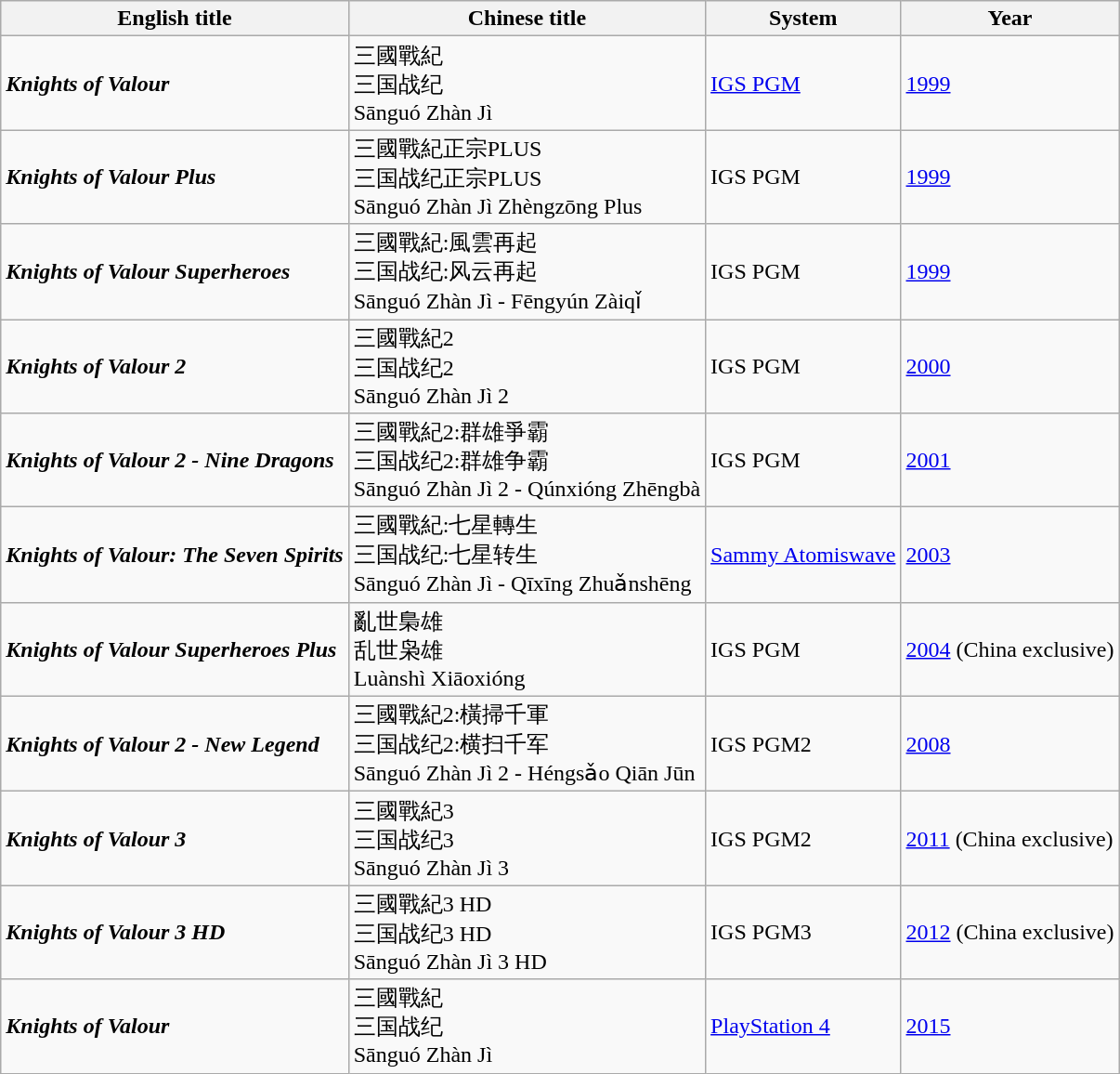<table class="wikitable">
<tr>
<th>English title</th>
<th>Chinese title</th>
<th>System</th>
<th>Year</th>
</tr>
<tr style="vertical-align: middle;">
<td style="white-space: nowrap;"><strong><em>Knights of Valour</em></strong></td>
<td style="white-space: nowrap;">三國戰紀 <br> 三国战纪 <br> Sānguó Zhàn Jì</td>
<td><a href='#'>IGS PGM</a></td>
<td style="white-space: nowrap;"><a href='#'>1999</a></td>
</tr>
<tr style="vertical-align: middle;">
<td style="white-space: nowrap;"><strong><em>Knights of Valour Plus</em></strong></td>
<td style="white-space: nowrap;">三國戰紀正宗PLUS <br> 三国战纪正宗PLUS <br> Sānguó Zhàn Jì Zhèngzōng Plus</td>
<td>IGS PGM</td>
<td style="white-space: nowrap;"><a href='#'>1999</a></td>
</tr>
<tr style="vertical-align: middle;">
<td style="white-space: nowrap;"><strong><em>Knights of Valour Superheroes</em></strong></td>
<td style="white-space: nowrap;">三國戰紀:風雲再起 <br> 三国战纪:风云再起 <br> Sānguó Zhàn Jì - Fēngyún Zàiqǐ</td>
<td>IGS PGM</td>
<td style="white-space: nowrap;"><a href='#'>1999</a></td>
</tr>
<tr style="vertical-align: middle;">
<td style="white-space: nowrap;"><strong><em>Knights of Valour 2</em></strong></td>
<td style="white-space: nowrap;">三國戰紀2 <br> 三国战纪2 <br> Sānguó Zhàn Jì 2</td>
<td>IGS PGM</td>
<td style="white-space: nowrap;"><a href='#'>2000</a></td>
</tr>
<tr style="vertical-align: middle;">
<td style="white-space: nowrap;"><strong><em>Knights of Valour 2 - Nine Dragons</em></strong></td>
<td style="white-space: nowrap;">三國戰紀2:群雄爭霸 <br> 三国战纪2:群雄争霸 <br> Sānguó Zhàn Jì 2 - Qúnxióng Zhēngbà</td>
<td>IGS PGM</td>
<td style="white-space: nowrap;"><a href='#'>2001</a></td>
</tr>
<tr style="vertical-align: middle;">
<td style="white-space: nowrap;"><strong><em>Knights of Valour: The Seven Spirits</em></strong></td>
<td style="white-space: nowrap;">三國戰紀:七星轉生 <br> 三国战纪:七星转生 <br> Sānguó Zhàn Jì - Qīxīng Zhuǎnshēng</td>
<td><a href='#'>Sammy Atomiswave</a></td>
<td style="white-space: nowrap;"><a href='#'>2003</a></td>
</tr>
<tr style="vertical-align: middle;">
<td style="white-space: nowrap;"><strong><em>Knights of Valour Superheroes Plus</em></strong></td>
<td style="white-space: nowrap;">亂世梟雄 <br> 乱世枭雄 <br> Luànshì Xiāoxióng</td>
<td>IGS PGM</td>
<td style="white-space: nowrap;"><a href='#'>2004</a> (China exclusive)</td>
</tr>
<tr style="vertical-align: middle;">
<td style="white-space: nowrap;"><strong><em>Knights of Valour 2 - New Legend</em></strong></td>
<td style="white-space: nowrap;">三國戰紀2:橫掃千軍 <br> 三国战纪2:横扫千军 <br> Sānguó Zhàn Jì 2 - Héngsǎo Qiān Jūn</td>
<td>IGS PGM2</td>
<td style="white-space: nowrap;"><a href='#'>2008</a></td>
</tr>
<tr style="vertical-align: middle;">
<td style="white-space: nowrap;"><strong><em>Knights of Valour 3</em></strong></td>
<td style="white-space: nowrap;">三國戰紀3 <br> 三国战纪3 <br> Sānguó Zhàn Jì 3</td>
<td>IGS PGM2</td>
<td style="white-space: nowrap;"><a href='#'>2011</a> (China exclusive)</td>
</tr>
<tr style="vertical-align: middle;">
<td style="white-space: nowrap;"><strong><em>Knights of Valour 3 HD</em></strong></td>
<td style="white-space: nowrap;">三國戰紀3 HD <br> 三国战纪3 HD <br> Sānguó Zhàn Jì 3 HD</td>
<td>IGS PGM3</td>
<td style="white-space: nowrap;"><a href='#'>2012</a> (China exclusive)</td>
</tr>
<tr style="vertical-align: middle;">
<td style="white-space: nowrap;"><strong><em>Knights of Valour</em></strong></td>
<td style="white-space: nowrap;">三國戰紀 <br> 三国战纪 <br> Sānguó Zhàn Jì</td>
<td><a href='#'>PlayStation 4</a></td>
<td style="white-space: nowrap;"><a href='#'>2015</a></td>
</tr>
</table>
